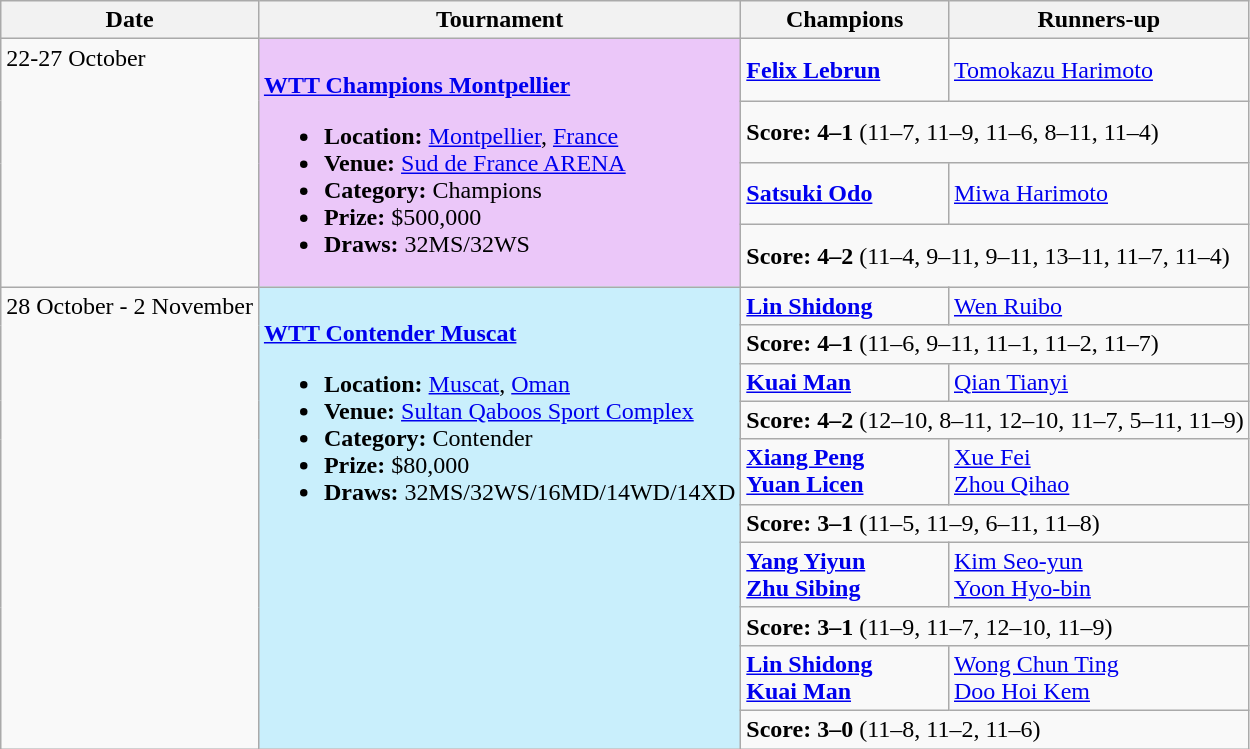<table class="wikitable">
<tr>
<th scope=col>Date</th>
<th scope=col>Tournament</th>
<th scope=col>Champions</th>
<th scope=col>Runners-up</th>
</tr>
<tr valign=top>
<td rowspan=4>22-27 October</td>
<td style="background:#EBC7F9;" rowspan="4"><br><strong><a href='#'>WTT Champions Montpellier</a></strong><ul><li><strong>Location:</strong> <a href='#'>Montpellier</a>, <a href='#'>France</a></li><li><strong>Venue:</strong> <a href='#'>Sud de France ARENA</a></li><li><strong>Category:</strong> Champions</li><li><strong>Prize:</strong> $500,000</li><li><strong>Draws:</strong> 32MS/32WS</li></ul></td>
<td valign=middle><strong> <a href='#'>Felix Lebrun</a></strong></td>
<td valign=middle> <a href='#'>Tomokazu Harimoto</a></td>
</tr>
<tr>
<td colspan=2><strong>Score: 4–1</strong> (11–7, 11–9, 11–6, 8–11, 11–4)</td>
</tr>
<tr valign=middle>
<td><strong> <a href='#'>Satsuki Odo</a></strong></td>
<td> <a href='#'>Miwa Harimoto</a></td>
</tr>
<tr>
<td colspan=2><strong>Score: 4–2</strong> (11–4, 9–11, 9–11, 13–11, 11–7, 11–4)</td>
</tr>
<tr valign=top>
<td rowspan=10>28 October - 2 November</td>
<td style="background:#C9EFFC;" rowspan="10"><br><strong><a href='#'>WTT Contender Muscat</a></strong><ul><li><strong>Location:</strong> <a href='#'>Muscat</a>, <a href='#'>Oman</a></li><li><strong>Venue:</strong> <a href='#'>Sultan Qaboos Sport Complex</a></li><li><strong>Category:</strong> Contender</li><li><strong>Prize:</strong> $80,000</li><li><strong>Draws:</strong> 32MS/32WS/16MD/14WD/14XD</li></ul></td>
<td><strong> <a href='#'>Lin Shidong</a></strong></td>
<td> <a href='#'>Wen Ruibo</a></td>
</tr>
<tr>
<td colspan=2><strong>Score: 4–1</strong> (11–6, 9–11, 11–1, 11–2, 11–7)</td>
</tr>
<tr valign=top>
<td><strong> <a href='#'>Kuai Man</a></strong></td>
<td> <a href='#'>Qian Tianyi</a></td>
</tr>
<tr>
<td colspan=2><strong>Score: 4–2</strong> (12–10, 8–11, 12–10, 11–7, 5–11, 11–9)</td>
</tr>
<tr valign=top>
<td><strong> <a href='#'>Xiang Peng</a><br> <a href='#'>Yuan Licen</a></strong></td>
<td> <a href='#'>Xue Fei</a><br> <a href='#'>Zhou Qihao</a></td>
</tr>
<tr>
<td colspan=2><strong>Score: 3–1</strong> (11–5, 11–9, 6–11, 11–8)</td>
</tr>
<tr valign=top>
<td><strong> <a href='#'>Yang Yiyun</a><br> <a href='#'>Zhu Sibing</a></strong></td>
<td> <a href='#'>Kim Seo-yun</a><br> <a href='#'>Yoon Hyo-bin</a></td>
</tr>
<tr>
<td colspan=2><strong>Score: 3–1</strong> (11–9, 11–7, 12–10, 11–9)</td>
</tr>
<tr valign=top>
<td><strong> <a href='#'>Lin Shidong</a><br> <a href='#'>Kuai Man</a></strong></td>
<td> <a href='#'>Wong Chun Ting</a><br> <a href='#'>Doo Hoi Kem</a></td>
</tr>
<tr>
<td colspan=2><strong>Score: 3–0</strong> (11–8, 11–2, 11–6)</td>
</tr>
</table>
